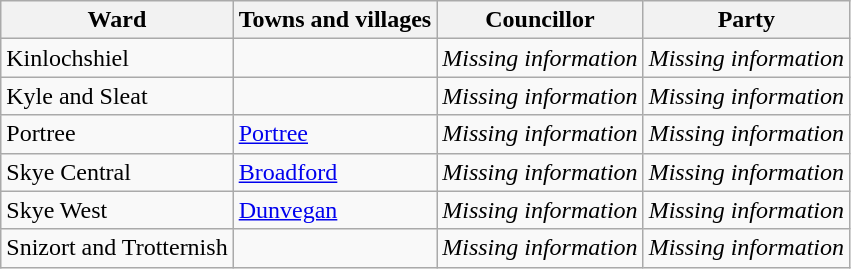<table class="wikitable">
<tr>
<th>Ward</th>
<th>Towns and villages</th>
<th>Councillor</th>
<th>Party</th>
</tr>
<tr>
<td>Kinlochshiel</td>
<td></td>
<td><em>Missing information</em></td>
<td><em>Missing information</em></td>
</tr>
<tr>
<td>Kyle and Sleat</td>
<td></td>
<td><em>Missing information</em></td>
<td><em>Missing information</em></td>
</tr>
<tr>
<td>Portree</td>
<td><a href='#'>Portree</a></td>
<td><em>Missing information</em></td>
<td><em>Missing information</em></td>
</tr>
<tr>
<td>Skye Central</td>
<td><a href='#'>Broadford</a></td>
<td><em>Missing information</em></td>
<td><em>Missing information</em></td>
</tr>
<tr>
<td>Skye West</td>
<td><a href='#'>Dunvegan</a></td>
<td><em>Missing information</em></td>
<td><em>Missing information</em></td>
</tr>
<tr>
<td>Snizort and Trotternish</td>
<td></td>
<td><em>Missing information</em></td>
<td><em>Missing information</em></td>
</tr>
</table>
